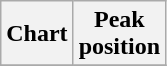<table class="wikitable">
<tr>
<th>Chart</th>
<th>Peak<br>position</th>
</tr>
<tr>
</tr>
</table>
